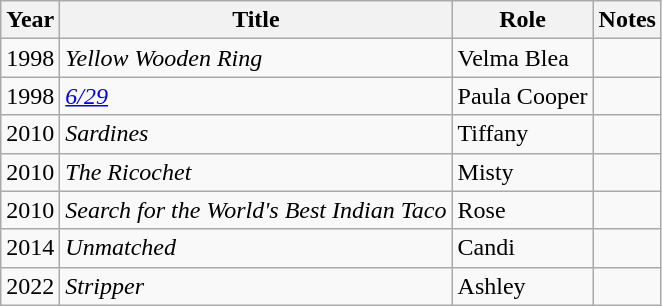<table class="wikitable sortable">
<tr>
<th>Year</th>
<th>Title</th>
<th>Role</th>
<th class="unsortable">Notes</th>
</tr>
<tr>
<td>1998</td>
<td><em>Yellow Wooden Ring</em></td>
<td>Velma Blea</td>
<td></td>
</tr>
<tr>
<td>1998</td>
<td><em><a href='#'>6/29</a></em></td>
<td>Paula Cooper</td>
<td></td>
</tr>
<tr>
<td>2010</td>
<td><em>Sardines</em></td>
<td>Tiffany</td>
<td></td>
</tr>
<tr>
<td>2010</td>
<td data-sort-value="Ricochet, The"><em>The Ricochet</em></td>
<td>Misty</td>
<td></td>
</tr>
<tr>
<td>2010</td>
<td><em>Search for the World's Best Indian Taco</em></td>
<td>Rose</td>
<td></td>
</tr>
<tr>
<td>2014</td>
<td><em>Unmatched</em></td>
<td>Candi</td>
<td></td>
</tr>
<tr>
<td>2022</td>
<td><em>Stripper</em></td>
<td>Ashley</td>
<td></td>
</tr>
</table>
